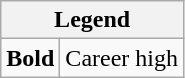<table class="wikitable mw-collapsible mw-collapsed">
<tr>
<th colspan="2">Legend</th>
</tr>
<tr>
<td><strong>Bold</strong></td>
<td>Career high</td>
</tr>
</table>
